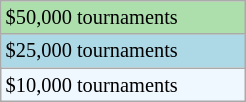<table class="wikitable" style="font-size:85%;" width=13%>
<tr bgcolor="#ADDFAD">
<td>$50,000 tournaments</td>
</tr>
<tr bgcolor="lightblue">
<td>$25,000 tournaments</td>
</tr>
<tr bgcolor="#f0f8ff">
<td>$10,000 tournaments</td>
</tr>
</table>
